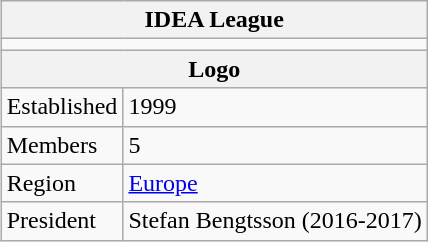<table class="wikitable sortable infobox">
<tr>
<th colspan="2" align=center><strong>IDEA League</strong></th>
</tr>
<tr>
<td colspan="2" align=center></td>
</tr>
<tr>
<th colspan="2" align="center">Logo</th>
</tr>
<tr>
<td>Established</td>
<td>1999</td>
</tr>
<tr>
<td>Members</td>
<td>5</td>
</tr>
<tr>
<td>Region</td>
<td><a href='#'>Europe</a></td>
</tr>
<tr>
<td>President <br></td>
<td>Stefan Bengtsson (2016-2017)</td>
</tr>
</table>
